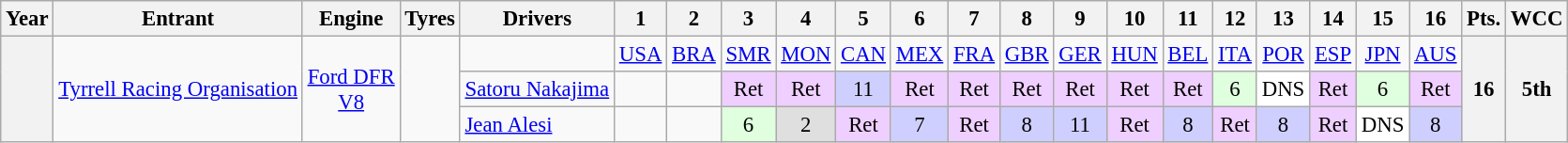<table class="wikitable" style="text-align:center; font-size:95%">
<tr>
<th>Year</th>
<th>Entrant</th>
<th>Engine</th>
<th>Tyres</th>
<th>Drivers</th>
<th>1</th>
<th>2</th>
<th>3</th>
<th>4</th>
<th>5</th>
<th>6</th>
<th>7</th>
<th>8</th>
<th>9</th>
<th>10</th>
<th>11</th>
<th>12</th>
<th>13</th>
<th>14</th>
<th>15</th>
<th>16</th>
<th>Pts.</th>
<th>WCC</th>
</tr>
<tr>
<th rowspan="3"></th>
<td rowspan="3"><a href='#'>Tyrrell Racing Organisation</a></td>
<td rowspan="3"><a href='#'>Ford DFR</a><br><a href='#'>V8</a></td>
<td rowspan="3"></td>
<td></td>
<td><a href='#'>USA</a></td>
<td><a href='#'>BRA</a></td>
<td><a href='#'>SMR</a></td>
<td><a href='#'>MON</a></td>
<td><a href='#'>CAN</a></td>
<td><a href='#'>MEX</a></td>
<td><a href='#'>FRA</a></td>
<td><a href='#'>GBR</a></td>
<td><a href='#'>GER</a></td>
<td><a href='#'>HUN</a></td>
<td><a href='#'>BEL</a></td>
<td><a href='#'>ITA</a></td>
<td><a href='#'>POR</a></td>
<td><a href='#'>ESP</a></td>
<td><a href='#'>JPN</a></td>
<td><a href='#'>AUS</a></td>
<th rowspan="3">16</th>
<th rowspan="3">5th</th>
</tr>
<tr>
<td align="left"><a href='#'>Satoru Nakajima</a></td>
<td></td>
<td></td>
<td style="background:#efcfff;">Ret</td>
<td style="background:#efcfff;">Ret</td>
<td style="background:#cfcfff;">11</td>
<td style="background:#efcfff;">Ret</td>
<td style="background:#efcfff;">Ret</td>
<td style="background:#efcfff;">Ret</td>
<td style="background:#efcfff;">Ret</td>
<td style="background:#efcfff;">Ret</td>
<td style="background:#efcfff;">Ret</td>
<td style="background:#dfffdf;">6</td>
<td style="background:#ffffff;">DNS</td>
<td style="background:#efcfff;">Ret</td>
<td style="background:#dfffdf;">6</td>
<td style="background:#efcfff;">Ret</td>
</tr>
<tr>
<td align="left"><a href='#'>Jean Alesi</a></td>
<td></td>
<td></td>
<td style="background:#dfffdf;">6</td>
<td style="background:#dfdfdf;">2</td>
<td style="background:#efcfff;">Ret</td>
<td style="background:#cfcfff;">7</td>
<td style="background:#efcfff;">Ret</td>
<td style="background:#cfcfff;">8</td>
<td style="background:#cfcfff;">11</td>
<td style="background:#efcfff;">Ret</td>
<td style="background:#cfcfff;">8</td>
<td style="background:#efcfff;">Ret</td>
<td style="background:#cfcfff;">8</td>
<td style="background:#efcfff;">Ret</td>
<td style="background:#ffffff;">DNS</td>
<td style="background:#cfcfff;">8</td>
</tr>
</table>
